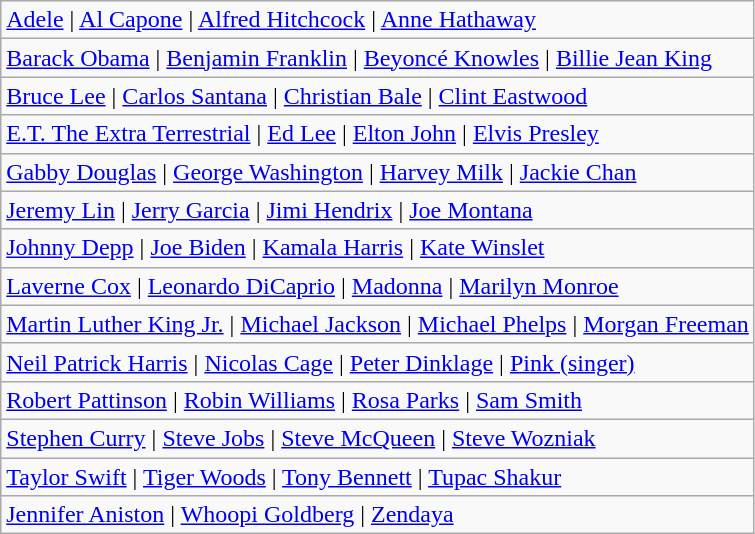<table class="wikitable">
<tr>
<td><a href='#'>Adele</a> | <a href='#'>Al Capone</a> | <a href='#'>Alfred Hitchcock</a> | <a href='#'>Anne Hathaway</a></td>
</tr>
<tr>
<td><a href='#'>Barack Obama</a> | <a href='#'>Benjamin Franklin</a> | <a href='#'>Beyoncé Knowles</a> | <a href='#'>Billie Jean King</a></td>
</tr>
<tr>
<td><a href='#'>Bruce Lee</a> | <a href='#'>Carlos Santana</a> | <a href='#'>Christian Bale</a> | <a href='#'>Clint Eastwood</a></td>
</tr>
<tr>
<td><a href='#'>E.T. The Extra Terrestrial</a> | <a href='#'>Ed Lee</a> | <a href='#'>Elton John</a> | <a href='#'>Elvis Presley</a></td>
</tr>
<tr>
<td><a href='#'>Gabby Douglas</a> | <a href='#'>George Washington</a> | <a href='#'>Harvey Milk</a> | <a href='#'>Jackie Chan</a></td>
</tr>
<tr>
<td><a href='#'>Jeremy Lin</a> | <a href='#'>Jerry Garcia</a> | <a href='#'>Jimi Hendrix</a> | <a href='#'>Joe Montana</a></td>
</tr>
<tr>
<td><a href='#'>Johnny Depp</a> | <a href='#'>Joe Biden</a> | <a href='#'>Kamala Harris</a> | <a href='#'>Kate Winslet</a></td>
</tr>
<tr>
<td><a href='#'>Laverne Cox</a> | <a href='#'>Leonardo DiCaprio</a> | <a href='#'>Madonna</a> | <a href='#'>Marilyn Monroe</a></td>
</tr>
<tr>
<td><a href='#'>Martin Luther King Jr.</a> | <a href='#'>Michael Jackson</a> | <a href='#'>Michael Phelps</a> | <a href='#'>Morgan Freeman</a></td>
</tr>
<tr>
<td><a href='#'>Neil Patrick Harris</a> | <a href='#'>Nicolas Cage</a> | <a href='#'>Peter Dinklage</a> | <a href='#'>Pink (singer)</a></td>
</tr>
<tr>
<td><a href='#'>Robert Pattinson</a> | <a href='#'>Robin Williams</a> | <a href='#'>Rosa Parks</a> | <a href='#'>Sam Smith</a></td>
</tr>
<tr>
<td><a href='#'>Stephen Curry</a> | <a href='#'>Steve Jobs</a> | <a href='#'>Steve McQueen</a> | <a href='#'>Steve Wozniak</a></td>
</tr>
<tr>
<td><a href='#'>Taylor Swift</a> | <a href='#'>Tiger Woods</a> | <a href='#'>Tony Bennett</a> | <a href='#'>Tupac Shakur</a></td>
</tr>
<tr>
<td><a href='#'>Jennifer Aniston</a> | <a href='#'>Whoopi Goldberg</a> | <a href='#'>Zendaya</a></td>
</tr>
</table>
